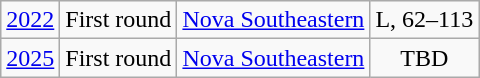<table class="wikitable">
<tr align="center">
<td><a href='#'>2022</a></td>
<td>First round</td>
<td><a href='#'>Nova Southeastern</a></td>
<td>L, 62–113</td>
</tr>
<tr align="center">
<td><a href='#'>2025</a></td>
<td>First round</td>
<td><a href='#'>Nova Southeastern</a></td>
<td>TBD</td>
</tr>
</table>
